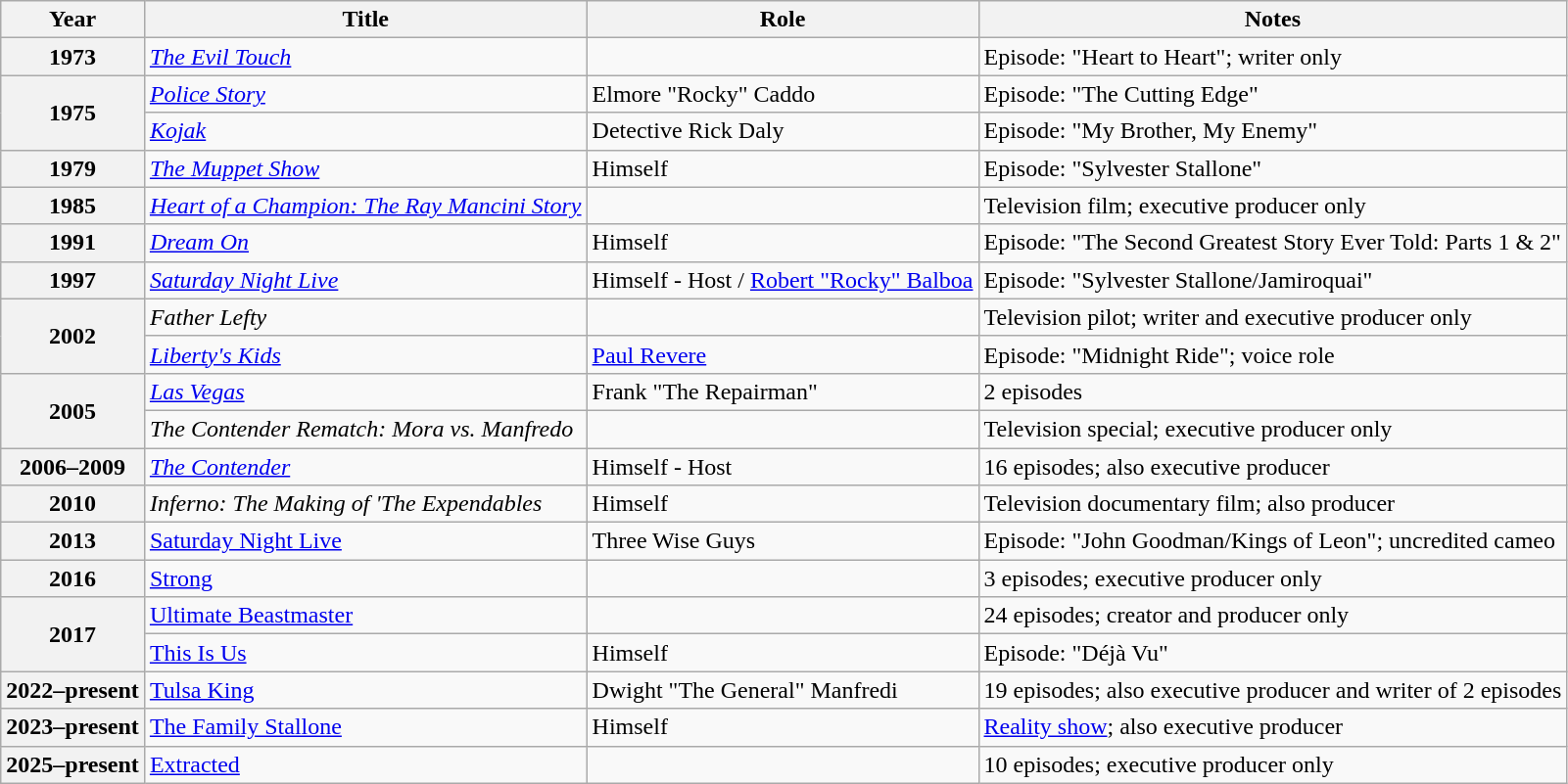<table class="wikitable plainrowheaders sortable" style="margin-right: 0;">
<tr>
<th scope="col">Year</th>
<th scope="col">Title</th>
<th scope="col">Role</th>
<th scope="col" class="unsortable">Notes</th>
</tr>
<tr>
<th scope="row">1973</th>
<td><em><a href='#'>The Evil Touch</a></em></td>
<td></td>
<td>Episode: "Heart to Heart"; writer only</td>
</tr>
<tr>
<th rowspan="2" scope="row">1975</th>
<td><em><a href='#'>Police Story</a></em></td>
<td>Elmore "Rocky" Caddo</td>
<td>Episode: "The Cutting Edge"</td>
</tr>
<tr>
<td><em><a href='#'>Kojak</a></em></td>
<td>Detective Rick Daly</td>
<td>Episode: "My Brother, My Enemy"</td>
</tr>
<tr>
<th scope="row">1979</th>
<td><em><a href='#'>The Muppet Show</a></em></td>
<td>Himself</td>
<td>Episode: "Sylvester Stallone"</td>
</tr>
<tr>
<th scope="row">1985</th>
<td><em><a href='#'>Heart of a Champion: The Ray Mancini Story</a></em></td>
<td></td>
<td>Television film; executive producer only</td>
</tr>
<tr>
<th scope="row">1991</th>
<td><em><a href='#'>Dream On</a></em></td>
<td>Himself</td>
<td>Episode: "The Second Greatest Story Ever Told: Parts 1 & 2"</td>
</tr>
<tr>
<th scope="row">1997</th>
<td><em><a href='#'>Saturday Night Live</a></em></td>
<td>Himself - Host / <a href='#'>Robert "Rocky" Balboa</a></td>
<td>Episode: "Sylvester Stallone/Jamiroquai"</td>
</tr>
<tr>
<th rowspan="2" scope="row">2002</th>
<td><em>Father Lefty</em></td>
<td></td>
<td>Television pilot; writer and executive producer only</td>
</tr>
<tr>
<td><em><a href='#'>Liberty's Kids</a></em></td>
<td><a href='#'>Paul Revere</a></td>
<td>Episode: "Midnight Ride"; voice role</td>
</tr>
<tr>
<th rowspan="2" scope="row">2005</th>
<td><em><a href='#'>Las Vegas</a></em></td>
<td>Frank "The Repairman"</td>
<td>2 episodes</td>
</tr>
<tr>
<td><em>The Contender Rematch: Mora vs. Manfredo</em></td>
<td></td>
<td>Television special; executive producer only</td>
</tr>
<tr>
<th scope="row">2006–2009</th>
<td><em><a href='#'>The Contender</a></em></td>
<td>Himself - Host</td>
<td>16 episodes; also executive producer</td>
</tr>
<tr>
<th scope="row">2010</th>
<td><em>Inferno: The Making of 'The Expendables<strong></td>
<td>Himself</td>
<td>Television documentary film; also producer</td>
</tr>
<tr>
<th scope="row">2013</th>
<td></em><a href='#'>Saturday Night Live</a><em></td>
<td>Three Wise Guys</td>
<td>Episode: "John Goodman/Kings of Leon"; uncredited cameo</td>
</tr>
<tr>
<th scope="row">2016</th>
<td></em><a href='#'>Strong</a><em></td>
<td></td>
<td>3 episodes; executive producer only</td>
</tr>
<tr>
<th rowspan="2" scope="row">2017</th>
<td></em><a href='#'>Ultimate Beastmaster</a><em></td>
<td></td>
<td>24 episodes; creator and producer only</td>
</tr>
<tr>
<td></em><a href='#'>This Is Us</a><em></td>
<td>Himself</td>
<td>Episode: "Déjà Vu"</td>
</tr>
<tr>
<th scope="row">2022–present</th>
<td></em><a href='#'>Tulsa King</a><em></td>
<td>Dwight "The General" Manfredi</td>
<td>19 episodes; also executive producer and writer of 2 episodes</td>
</tr>
<tr>
<th scope="row">2023–present</th>
<td></em><a href='#'>The Family Stallone</a><em></td>
<td>Himself</td>
<td><a href='#'>Reality show</a>; also executive producer</td>
</tr>
<tr>
<th scope="row">2025–present</th>
<td></em><a href='#'>Extracted</a><em></td>
<td></td>
<td>10 episodes; executive producer only</td>
</tr>
</table>
